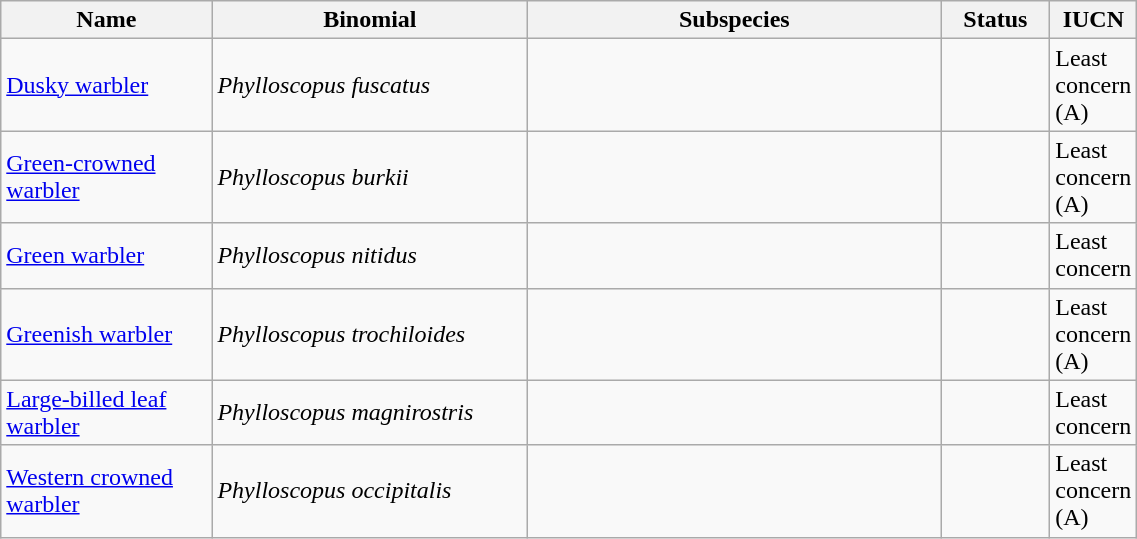<table width=60% class="wikitable">
<tr>
<th width=20%>Name</th>
<th width=30%>Binomial</th>
<th width=40%>Subspecies</th>
<th width=30%>Status</th>
<th width=30%>IUCN</th>
</tr>
<tr>
<td><a href='#'>Dusky warbler</a><br></td>
<td><em>Phylloscopus fuscatus</em></td>
<td></td>
<td></td>
<td>Least concern<br>(A)</td>
</tr>
<tr>
<td><a href='#'>Green-crowned warbler</a><br></td>
<td><em>Phylloscopus burkii</em></td>
<td></td>
<td></td>
<td>Least concern<br>(A)</td>
</tr>
<tr>
<td><a href='#'>Green warbler</a><br></td>
<td><em>Phylloscopus nitidus</em></td>
<td></td>
<td></td>
<td>Least concern</td>
</tr>
<tr>
<td><a href='#'>Greenish warbler</a><br></td>
<td><em>Phylloscopus trochiloides</em></td>
<td></td>
<td></td>
<td>Least concern<br>(A)</td>
</tr>
<tr>
<td><a href='#'>Large-billed leaf warbler</a><br></td>
<td><em>Phylloscopus magnirostris</em></td>
<td></td>
<td></td>
<td>Least concern</td>
</tr>
<tr>
<td><a href='#'>Western crowned warbler</a><br></td>
<td><em>Phylloscopus occipitalis</em></td>
<td></td>
<td></td>
<td>Least concern<br>(A)</td>
</tr>
</table>
